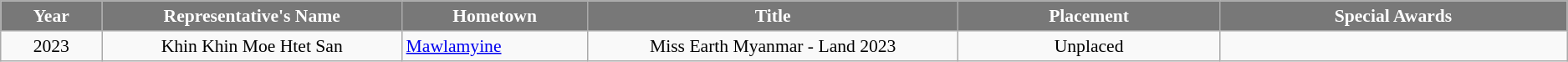<table class="wikitable sortable" style="font-size: 90%; text-align:center">
<tr>
<th width="80" style="background-color:#787878;color:#FFFFFF;">Year</th>
<th width="250" style="background-color:#787878;color:#FFFFFF;">Representative's Name</th>
<th width="150" style="background-color:#787878;color:#FFFFFF;">Hometown</th>
<th width="320" style="background-color:#787878;color:#FFFFFF;">Title</th>
<th width="220" style="background-color:#787878;color:#FFFFFF;">Placement</th>
<th width="300" style="background-color:#787878;color:#FFFFFF;">Special Awards</th>
</tr>
<tr>
<td>2023</td>
<td>Khin Khin Moe Htet San</td>
<td align=left> <a href='#'>Mawlamyine</a></td>
<td>Miss Earth Myanmar - Land 2023</td>
<td>Unplaced</td>
<td></td>
</tr>
</table>
